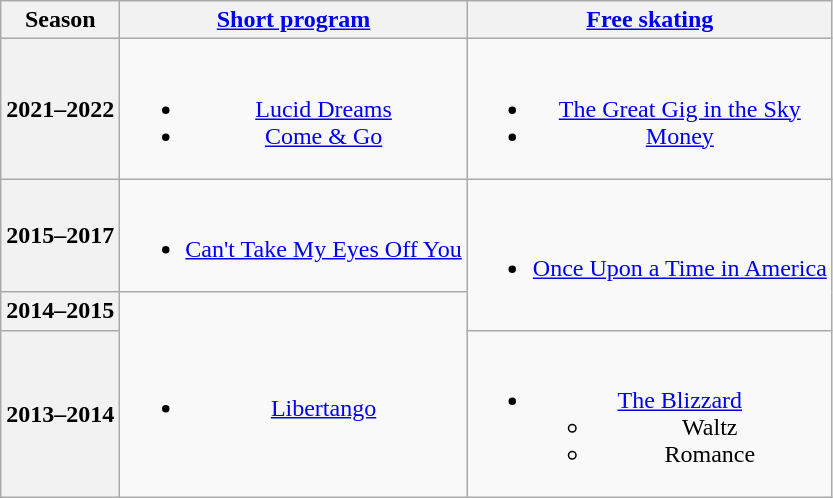<table class=wikitable style=text-align:center>
<tr>
<th>Season</th>
<th><a href='#'>Short program</a></th>
<th><a href='#'>Free skating</a></th>
</tr>
<tr>
<th>2021–2022 <br> </th>
<td><br><ul><li><a href='#'>Lucid Dreams</a></li><li><a href='#'>Come & Go</a> <br></li></ul></td>
<td><br><ul><li><a href='#'>The Great Gig in the Sky</a></li><li><a href='#'>Money</a> <br></li></ul></td>
</tr>
<tr>
<th>2015–2017 <br> </th>
<td><br><ul><li><a href='#'>Can't Take My Eyes Off You</a> <br></li></ul></td>
<td rowspan=2><br><ul><li><a href='#'>Once Upon a Time in America</a> <br></li></ul></td>
</tr>
<tr>
<th>2014–2015 <br> </th>
<td rowspan=2><br><ul><li><a href='#'>Libertango</a> <br></li></ul></td>
</tr>
<tr>
<th>2013–2014 <br> </th>
<td><br><ul><li><a href='#'>The Blizzard</a> <br><ul><li>Waltz</li><li>Romance</li></ul></li></ul></td>
</tr>
</table>
